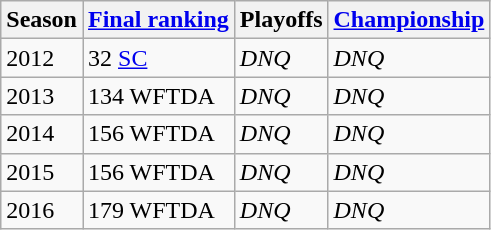<table class="wikitable sortable">
<tr>
<th>Season</th>
<th><a href='#'>Final ranking</a></th>
<th>Playoffs</th>
<th><a href='#'>Championship</a></th>
</tr>
<tr>
<td>2012</td>
<td>32 <a href='#'>SC</a></td>
<td><em>DNQ</em></td>
<td><em>DNQ</em></td>
</tr>
<tr>
<td>2013</td>
<td>134 WFTDA</td>
<td><em>DNQ</em></td>
<td><em>DNQ</em></td>
</tr>
<tr>
<td>2014</td>
<td>156 WFTDA</td>
<td><em>DNQ</em></td>
<td><em>DNQ</em></td>
</tr>
<tr>
<td>2015</td>
<td>156 WFTDA</td>
<td><em>DNQ</em></td>
<td><em>DNQ</em></td>
</tr>
<tr>
<td>2016</td>
<td>179 WFTDA</td>
<td><em>DNQ</em></td>
<td><em>DNQ</em></td>
</tr>
</table>
